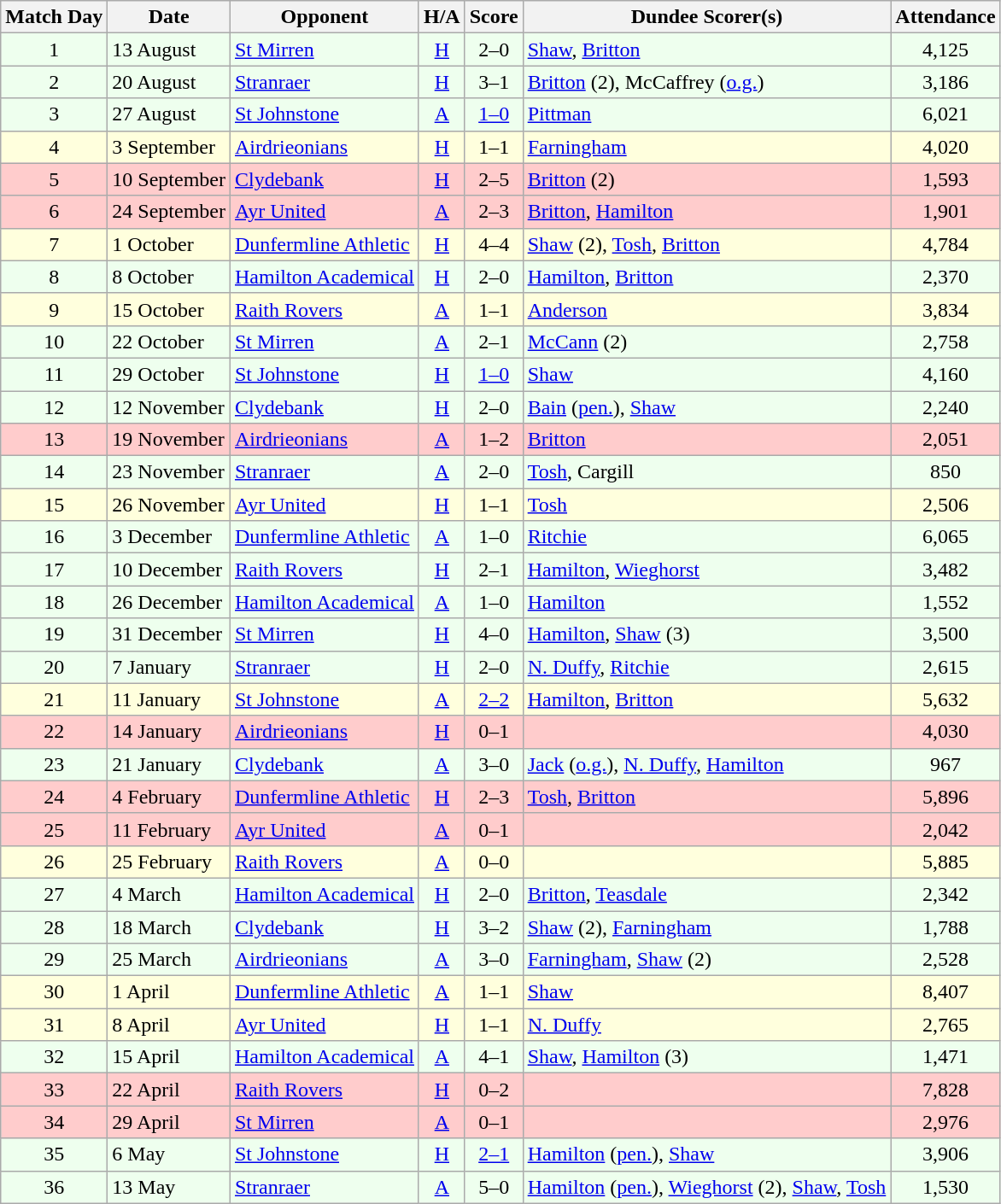<table class="wikitable" style="text-align:center">
<tr>
<th>Match Day</th>
<th>Date</th>
<th>Opponent</th>
<th>H/A</th>
<th>Score</th>
<th>Dundee Scorer(s)</th>
<th>Attendance</th>
</tr>
<tr bgcolor="#EEFFEE">
<td>1</td>
<td align="left">13 August</td>
<td align="left"><a href='#'>St Mirren</a></td>
<td><a href='#'>H</a></td>
<td>2–0</td>
<td align="left"><a href='#'>Shaw</a>, <a href='#'>Britton</a></td>
<td>4,125</td>
</tr>
<tr bgcolor="#EEFFEE">
<td>2</td>
<td align="left">20 August</td>
<td align="left"><a href='#'>Stranraer</a></td>
<td><a href='#'>H</a></td>
<td>3–1</td>
<td align="left"><a href='#'>Britton</a> (2), McCaffrey (<a href='#'>o.g.</a>)</td>
<td>3,186</td>
</tr>
<tr bgcolor="#EEFFEE">
<td>3</td>
<td align="left">27 August</td>
<td align="left"><a href='#'>St Johnstone</a></td>
<td><a href='#'>A</a></td>
<td><a href='#'>1–0</a></td>
<td align="left"><a href='#'>Pittman</a></td>
<td>6,021</td>
</tr>
<tr bgcolor="#FFFFDD">
<td>4</td>
<td align="left">3 September</td>
<td align="left"><a href='#'>Airdrieonians</a></td>
<td><a href='#'>H</a></td>
<td>1–1</td>
<td align="left"><a href='#'>Farningham</a></td>
<td>4,020</td>
</tr>
<tr bgcolor="#FFCCCC">
<td>5</td>
<td align="left">10 September</td>
<td align="left"><a href='#'>Clydebank</a></td>
<td><a href='#'>H</a></td>
<td>2–5</td>
<td align="left"><a href='#'>Britton</a> (2)</td>
<td>1,593</td>
</tr>
<tr bgcolor="#FFCCCC">
<td>6</td>
<td align="left">24 September</td>
<td align="left"><a href='#'>Ayr United</a></td>
<td><a href='#'>A</a></td>
<td>2–3</td>
<td align="left"><a href='#'>Britton</a>, <a href='#'>Hamilton</a></td>
<td>1,901</td>
</tr>
<tr bgcolor="#FFFFDD">
<td>7</td>
<td align="left">1 October</td>
<td align="left"><a href='#'>Dunfermline Athletic</a></td>
<td><a href='#'>H</a></td>
<td>4–4</td>
<td align="left"><a href='#'>Shaw</a> (2), <a href='#'>Tosh</a>, <a href='#'>Britton</a></td>
<td>4,784</td>
</tr>
<tr bgcolor="#EEFFEE">
<td>8</td>
<td align="left">8 October</td>
<td align="left"><a href='#'>Hamilton Academical</a></td>
<td><a href='#'>H</a></td>
<td>2–0</td>
<td align="left"><a href='#'>Hamilton</a>, <a href='#'>Britton</a></td>
<td>2,370</td>
</tr>
<tr bgcolor="#FFFFDD">
<td>9</td>
<td align="left">15 October</td>
<td align="left"><a href='#'>Raith Rovers</a></td>
<td><a href='#'>A</a></td>
<td>1–1</td>
<td align="left"><a href='#'>Anderson</a></td>
<td>3,834</td>
</tr>
<tr bgcolor="#EEFFEE">
<td>10</td>
<td align="left">22 October</td>
<td align="left"><a href='#'>St Mirren</a></td>
<td><a href='#'>A</a></td>
<td>2–1</td>
<td align="left"><a href='#'>McCann</a> (2)</td>
<td>2,758</td>
</tr>
<tr bgcolor="#EEFFEE">
<td>11</td>
<td align="left">29 October</td>
<td align="left"><a href='#'>St Johnstone</a></td>
<td><a href='#'>H</a></td>
<td><a href='#'>1–0</a></td>
<td align="left"><a href='#'>Shaw</a></td>
<td>4,160</td>
</tr>
<tr bgcolor="#EEFFEE">
<td>12</td>
<td align="left">12 November</td>
<td align="left"><a href='#'>Clydebank</a></td>
<td><a href='#'>H</a></td>
<td>2–0</td>
<td align="left"><a href='#'>Bain</a> (<a href='#'>pen.</a>), <a href='#'>Shaw</a></td>
<td>2,240</td>
</tr>
<tr bgcolor="#FFCCCC">
<td>13</td>
<td align="left">19 November</td>
<td align="left"><a href='#'>Airdrieonians</a></td>
<td><a href='#'>A</a></td>
<td>1–2</td>
<td align="left"><a href='#'>Britton</a></td>
<td>2,051</td>
</tr>
<tr bgcolor="#EEFFEE">
<td>14</td>
<td align="left">23 November</td>
<td align="left"><a href='#'>Stranraer</a></td>
<td><a href='#'>A</a></td>
<td>2–0</td>
<td align="left"><a href='#'>Tosh</a>, Cargill</td>
<td>850</td>
</tr>
<tr bgcolor="#FFFFDD">
<td>15</td>
<td align="left">26 November</td>
<td align="left"><a href='#'>Ayr United</a></td>
<td><a href='#'>H</a></td>
<td>1–1</td>
<td align="left"><a href='#'>Tosh</a></td>
<td>2,506</td>
</tr>
<tr bgcolor="#EEFFEE">
<td>16</td>
<td align="left">3 December</td>
<td align="left"><a href='#'>Dunfermline Athletic</a></td>
<td><a href='#'>A</a></td>
<td>1–0</td>
<td align="left"><a href='#'>Ritchie</a></td>
<td>6,065</td>
</tr>
<tr bgcolor="#EEFFEE">
<td>17</td>
<td align="left">10 December</td>
<td align="left"><a href='#'>Raith Rovers</a></td>
<td><a href='#'>H</a></td>
<td>2–1</td>
<td align="left"><a href='#'>Hamilton</a>, <a href='#'>Wieghorst</a></td>
<td>3,482</td>
</tr>
<tr bgcolor="#EEFFEE">
<td>18</td>
<td align="left">26 December</td>
<td align="left"><a href='#'>Hamilton Academical</a></td>
<td><a href='#'>A</a></td>
<td>1–0</td>
<td align="left"><a href='#'>Hamilton</a></td>
<td>1,552</td>
</tr>
<tr bgcolor="#EEFFEE">
<td>19</td>
<td align="left">31 December</td>
<td align="left"><a href='#'>St Mirren</a></td>
<td><a href='#'>H</a></td>
<td>4–0</td>
<td align="left"><a href='#'>Hamilton</a>, <a href='#'>Shaw</a> (3)</td>
<td>3,500</td>
</tr>
<tr bgcolor="#EEFFEE">
<td>20</td>
<td align="left">7 January</td>
<td align="left"><a href='#'>Stranraer</a></td>
<td><a href='#'>H</a></td>
<td>2–0</td>
<td align="left"><a href='#'>N. Duffy</a>, <a href='#'>Ritchie</a></td>
<td>2,615</td>
</tr>
<tr bgcolor="#FFFFDD">
<td>21</td>
<td align="left">11 January</td>
<td align="left"><a href='#'>St Johnstone</a></td>
<td><a href='#'>A</a></td>
<td><a href='#'>2–2</a></td>
<td align="left"><a href='#'>Hamilton</a>, <a href='#'>Britton</a></td>
<td>5,632</td>
</tr>
<tr bgcolor="#FFCCCC">
<td>22</td>
<td align="left">14 January</td>
<td align="left"><a href='#'>Airdrieonians</a></td>
<td><a href='#'>H</a></td>
<td>0–1</td>
<td align="left"></td>
<td>4,030</td>
</tr>
<tr bgcolor="#EEFFEE">
<td>23</td>
<td align="left">21 January</td>
<td align="left"><a href='#'>Clydebank</a></td>
<td><a href='#'>A</a></td>
<td>3–0</td>
<td align="left"><a href='#'>Jack</a> (<a href='#'>o.g.</a>), <a href='#'>N. Duffy</a>, <a href='#'>Hamilton</a></td>
<td>967</td>
</tr>
<tr bgcolor="#FFCCCC">
<td>24</td>
<td align="left">4 February</td>
<td align="left"><a href='#'>Dunfermline Athletic</a></td>
<td><a href='#'>H</a></td>
<td>2–3</td>
<td align="left"><a href='#'>Tosh</a>, <a href='#'>Britton</a></td>
<td>5,896</td>
</tr>
<tr bgcolor="#FFCCCC">
<td>25</td>
<td align="left">11 February</td>
<td align="left"><a href='#'>Ayr United</a></td>
<td><a href='#'>A</a></td>
<td>0–1</td>
<td align="left"></td>
<td>2,042</td>
</tr>
<tr bgcolor="#FFFFDD">
<td>26</td>
<td align="left">25 February</td>
<td align="left"><a href='#'>Raith Rovers</a></td>
<td><a href='#'>A</a></td>
<td>0–0</td>
<td align="left"></td>
<td>5,885</td>
</tr>
<tr bgcolor="#EEFFEE">
<td>27</td>
<td align="left">4 March</td>
<td align="left"><a href='#'>Hamilton Academical</a></td>
<td><a href='#'>H</a></td>
<td>2–0</td>
<td align="left"><a href='#'>Britton</a>, <a href='#'>Teasdale</a></td>
<td>2,342</td>
</tr>
<tr bgcolor="#EEFFEE">
<td>28</td>
<td align="left">18 March</td>
<td align="left"><a href='#'>Clydebank</a></td>
<td><a href='#'>H</a></td>
<td>3–2</td>
<td align="left"><a href='#'>Shaw</a> (2), <a href='#'>Farningham</a></td>
<td>1,788</td>
</tr>
<tr bgcolor="#EEFFEE">
<td>29</td>
<td align="left">25 March</td>
<td align="left"><a href='#'>Airdrieonians</a></td>
<td><a href='#'>A</a></td>
<td>3–0</td>
<td align="left"><a href='#'>Farningham</a>, <a href='#'>Shaw</a> (2)</td>
<td>2,528</td>
</tr>
<tr bgcolor="#FFFFDD">
<td>30</td>
<td align="left">1 April</td>
<td align="left"><a href='#'>Dunfermline Athletic</a></td>
<td><a href='#'>A</a></td>
<td>1–1</td>
<td align="left"><a href='#'>Shaw</a></td>
<td>8,407</td>
</tr>
<tr bgcolor="#FFFFDD">
<td>31</td>
<td align="left">8 April</td>
<td align="left"><a href='#'>Ayr United</a></td>
<td><a href='#'>H</a></td>
<td>1–1</td>
<td align="left"><a href='#'>N. Duffy</a></td>
<td>2,765</td>
</tr>
<tr bgcolor="#EEFFEE">
<td>32</td>
<td align="left">15 April</td>
<td align="left"><a href='#'>Hamilton Academical</a></td>
<td><a href='#'>A</a></td>
<td>4–1</td>
<td align="left"><a href='#'>Shaw</a>, <a href='#'>Hamilton</a> (3)</td>
<td>1,471</td>
</tr>
<tr bgcolor="#FFCCCC">
<td>33</td>
<td align="left">22 April</td>
<td align="left"><a href='#'>Raith Rovers</a></td>
<td><a href='#'>H</a></td>
<td>0–2</td>
<td align="left"></td>
<td>7,828</td>
</tr>
<tr bgcolor="#FFCCCC">
<td>34</td>
<td align="left">29 April</td>
<td align="left"><a href='#'>St Mirren</a></td>
<td><a href='#'>A</a></td>
<td>0–1</td>
<td align="left"></td>
<td>2,976</td>
</tr>
<tr bgcolor="#EEFFEE">
<td>35</td>
<td align="left">6 May</td>
<td align="left"><a href='#'>St Johnstone</a></td>
<td><a href='#'>H</a></td>
<td><a href='#'>2–1</a></td>
<td align="left"><a href='#'>Hamilton</a> (<a href='#'>pen.</a>), <a href='#'>Shaw</a></td>
<td>3,906</td>
</tr>
<tr bgcolor="#EEFFEE">
<td>36</td>
<td align="left">13 May</td>
<td align="left"><a href='#'>Stranraer</a></td>
<td><a href='#'>A</a></td>
<td>5–0</td>
<td align="left"><a href='#'>Hamilton</a> (<a href='#'>pen.</a>), <a href='#'>Wieghorst</a> (2), <a href='#'>Shaw</a>, <a href='#'>Tosh</a></td>
<td>1,530</td>
</tr>
</table>
